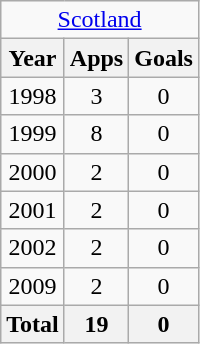<table class="wikitable" style="text-align:center">
<tr>
<td colspan=3><a href='#'>Scotland</a></td>
</tr>
<tr>
<th>Year</th>
<th>Apps</th>
<th>Goals</th>
</tr>
<tr>
<td>1998</td>
<td>3</td>
<td>0</td>
</tr>
<tr>
<td>1999</td>
<td>8</td>
<td>0</td>
</tr>
<tr>
<td>2000</td>
<td>2</td>
<td>0</td>
</tr>
<tr>
<td>2001</td>
<td>2</td>
<td>0</td>
</tr>
<tr>
<td>2002</td>
<td>2</td>
<td>0</td>
</tr>
<tr>
<td>2009</td>
<td>2</td>
<td>0</td>
</tr>
<tr>
<th>Total</th>
<th>19</th>
<th>0</th>
</tr>
</table>
